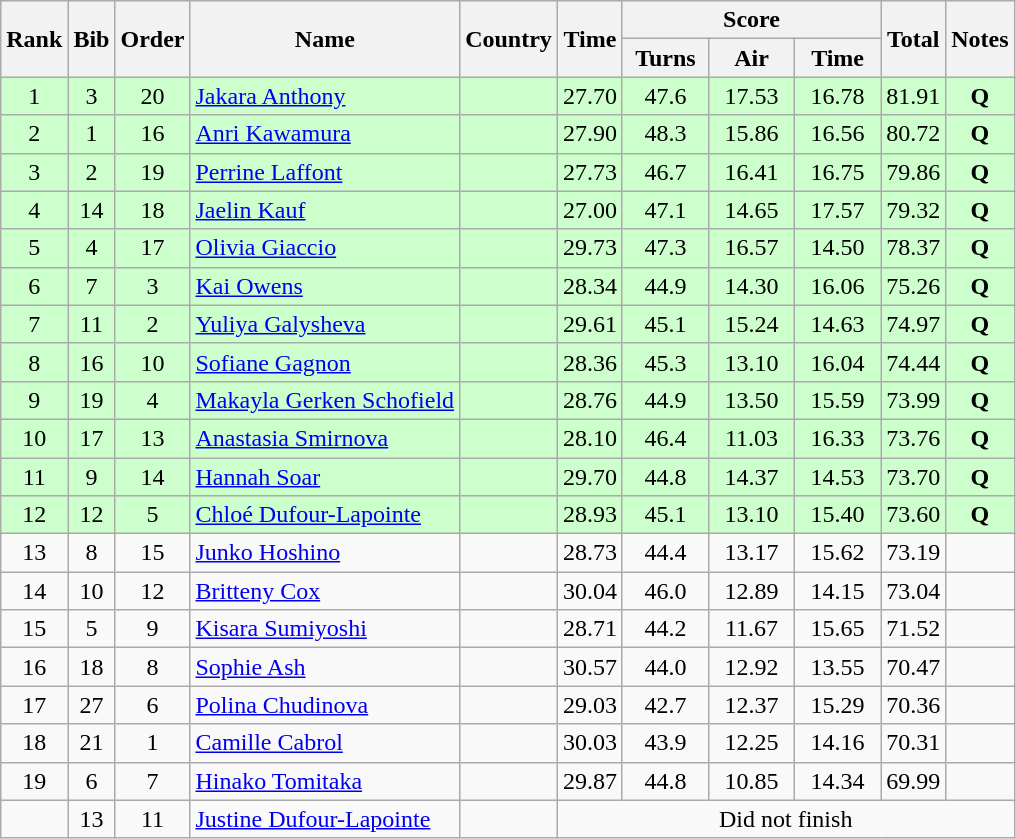<table class="wikitable sortable" style="text-align:center">
<tr>
<th rowspan=2>Rank</th>
<th rowspan=2>Bib</th>
<th rowspan=2>Order</th>
<th rowspan=2>Name</th>
<th rowspan=2>Country</th>
<th rowspan=2>Time</th>
<th colspan=3>Score</th>
<th rowspan=2>Total</th>
<th rowspan=2>Notes</th>
</tr>
<tr>
<th width=50>Turns</th>
<th width=50>Air</th>
<th width=50>Time</th>
</tr>
<tr bgcolor=#ccffcc>
<td>1</td>
<td>3</td>
<td>20</td>
<td align=left><a href='#'>Jakara Anthony</a></td>
<td align=left></td>
<td>27.70</td>
<td>47.6</td>
<td>17.53</td>
<td>16.78</td>
<td>81.91</td>
<td><strong>Q</strong></td>
</tr>
<tr bgcolor=#ccffcc>
<td>2</td>
<td>1</td>
<td>16</td>
<td align=left><a href='#'>Anri Kawamura</a></td>
<td align=left></td>
<td>27.90</td>
<td>48.3</td>
<td>15.86</td>
<td>16.56</td>
<td>80.72</td>
<td><strong>Q</strong></td>
</tr>
<tr bgcolor=#ccffcc>
<td>3</td>
<td>2</td>
<td>19</td>
<td align=left><a href='#'>Perrine Laffont</a></td>
<td align=left></td>
<td>27.73</td>
<td>46.7</td>
<td>16.41</td>
<td>16.75</td>
<td>79.86</td>
<td><strong>Q</strong></td>
</tr>
<tr bgcolor=#ccffcc>
<td>4</td>
<td>14</td>
<td>18</td>
<td align=left><a href='#'>Jaelin Kauf</a></td>
<td align=left></td>
<td>27.00</td>
<td>47.1</td>
<td>14.65</td>
<td>17.57</td>
<td>79.32</td>
<td><strong>Q</strong></td>
</tr>
<tr bgcolor=#ccffcc>
<td>5</td>
<td>4</td>
<td>17</td>
<td align=left><a href='#'>Olivia Giaccio</a></td>
<td align=left></td>
<td>29.73</td>
<td>47.3</td>
<td>16.57</td>
<td>14.50</td>
<td>78.37</td>
<td><strong>Q</strong></td>
</tr>
<tr bgcolor=#ccffcc>
<td>6</td>
<td>7</td>
<td>3</td>
<td align=left><a href='#'>Kai Owens</a></td>
<td align=left></td>
<td>28.34</td>
<td>44.9</td>
<td>14.30</td>
<td>16.06</td>
<td>75.26</td>
<td><strong>Q</strong></td>
</tr>
<tr bgcolor=#ccffcc>
<td>7</td>
<td>11</td>
<td>2</td>
<td align=left><a href='#'>Yuliya Galysheva</a></td>
<td align=left></td>
<td>29.61</td>
<td>45.1</td>
<td>15.24</td>
<td>14.63</td>
<td>74.97</td>
<td><strong>Q</strong></td>
</tr>
<tr bgcolor=#ccffcc>
<td>8</td>
<td>16</td>
<td>10</td>
<td align=left><a href='#'>Sofiane Gagnon</a></td>
<td align=left></td>
<td>28.36</td>
<td>45.3</td>
<td>13.10</td>
<td>16.04</td>
<td>74.44</td>
<td><strong>Q</strong></td>
</tr>
<tr bgcolor=#ccffcc>
<td>9</td>
<td>19</td>
<td>4</td>
<td align=left><a href='#'>Makayla Gerken Schofield</a></td>
<td align=left></td>
<td>28.76</td>
<td>44.9</td>
<td>13.50</td>
<td>15.59</td>
<td>73.99</td>
<td><strong>Q</strong></td>
</tr>
<tr bgcolor=#ccffcc>
<td>10</td>
<td>17</td>
<td>13</td>
<td align=left><a href='#'>Anastasia Smirnova</a></td>
<td align=left></td>
<td>28.10</td>
<td>46.4</td>
<td>11.03</td>
<td>16.33</td>
<td>73.76</td>
<td><strong>Q</strong></td>
</tr>
<tr bgcolor=#ccffcc>
<td>11</td>
<td>9</td>
<td>14</td>
<td align=left><a href='#'>Hannah Soar</a></td>
<td align=left></td>
<td>29.70</td>
<td>44.8</td>
<td>14.37</td>
<td>14.53</td>
<td>73.70</td>
<td><strong>Q</strong></td>
</tr>
<tr bgcolor=#ccffcc>
<td>12</td>
<td>12</td>
<td>5</td>
<td align=left><a href='#'>Chloé Dufour-Lapointe</a></td>
<td align=left></td>
<td>28.93</td>
<td>45.1</td>
<td>13.10</td>
<td>15.40</td>
<td>73.60</td>
<td><strong>Q</strong></td>
</tr>
<tr>
<td>13</td>
<td>8</td>
<td>15</td>
<td align=left><a href='#'>Junko Hoshino</a></td>
<td align=left></td>
<td>28.73</td>
<td>44.4</td>
<td>13.17</td>
<td>15.62</td>
<td>73.19</td>
<td></td>
</tr>
<tr>
<td>14</td>
<td>10</td>
<td>12</td>
<td align=left><a href='#'>Britteny Cox</a></td>
<td align=left></td>
<td>30.04</td>
<td>46.0</td>
<td>12.89</td>
<td>14.15</td>
<td>73.04</td>
<td></td>
</tr>
<tr>
<td>15</td>
<td>5</td>
<td>9</td>
<td align=left><a href='#'>Kisara Sumiyoshi</a></td>
<td align=left></td>
<td>28.71</td>
<td>44.2</td>
<td>11.67</td>
<td>15.65</td>
<td>71.52</td>
<td></td>
</tr>
<tr>
<td>16</td>
<td>18</td>
<td>8</td>
<td align=left><a href='#'>Sophie Ash</a></td>
<td align=left></td>
<td>30.57</td>
<td>44.0</td>
<td>12.92</td>
<td>13.55</td>
<td>70.47</td>
<td></td>
</tr>
<tr>
<td>17</td>
<td>27</td>
<td>6</td>
<td align=left><a href='#'>Polina Chudinova</a></td>
<td align=left></td>
<td>29.03</td>
<td>42.7</td>
<td>12.37</td>
<td>15.29</td>
<td>70.36</td>
<td></td>
</tr>
<tr>
<td>18</td>
<td>21</td>
<td>1</td>
<td align=left><a href='#'>Camille Cabrol</a></td>
<td align=left></td>
<td>30.03</td>
<td>43.9</td>
<td>12.25</td>
<td>14.16</td>
<td>70.31</td>
<td></td>
</tr>
<tr>
<td>19</td>
<td>6</td>
<td>7</td>
<td align=left><a href='#'>Hinako Tomitaka</a></td>
<td align=left></td>
<td>29.87</td>
<td>44.8</td>
<td>10.85</td>
<td>14.34</td>
<td>69.99</td>
<td></td>
</tr>
<tr>
<td></td>
<td>13</td>
<td>11</td>
<td align=left><a href='#'>Justine Dufour-Lapointe</a></td>
<td align=left></td>
<td colspan=6>Did not finish</td>
</tr>
</table>
